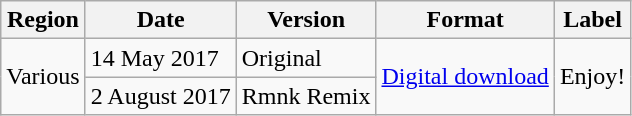<table class=wikitable>
<tr>
<th>Region</th>
<th>Date</th>
<th>Version</th>
<th>Format</th>
<th>Label</th>
</tr>
<tr>
<td rowspan="2">Various</td>
<td>14 May 2017</td>
<td>Original</td>
<td rowspan="2"><a href='#'>Digital download</a></td>
<td rowspan="2">Enjoy!</td>
</tr>
<tr>
<td>2 August 2017</td>
<td>Rmnk Remix</td>
</tr>
</table>
